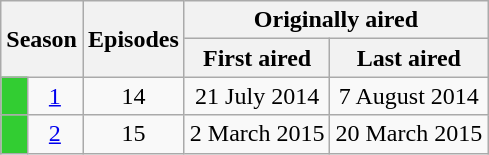<table class="wikitable plainrowheaders" style="text-align:center;">
<tr>
<th colspan="2" rowspan="2">Season</th>
<th rowspan="2">Episodes</th>
<th colspan="2">Originally aired</th>
</tr>
<tr>
<th>First aired</th>
<th>Last aired</th>
</tr>
<tr>
<td style="background-color: #32CD32"></td>
<td><a href='#'>1</a></td>
<td>14</td>
<td>21 July 2014</td>
<td>7 August 2014</td>
</tr>
<tr>
<td style="background-color: #32CD32"></td>
<td><a href='#'>2</a></td>
<td>15</td>
<td>2 March 2015</td>
<td>20 March 2015</td>
</tr>
</table>
